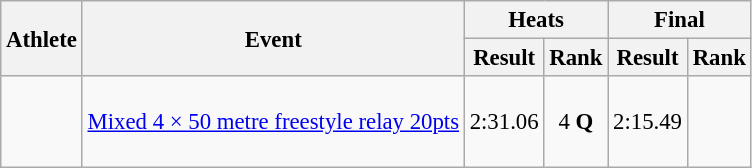<table class=wikitable style="font-size:95%">
<tr>
<th rowspan="2">Athlete</th>
<th rowspan="2">Event</th>
<th colspan="2">Heats</th>
<th colspan="2">Final</th>
</tr>
<tr>
<th>Result</th>
<th>Rank</th>
<th>Result</th>
<th>Rank</th>
</tr>
<tr align=center>
<td align=left><strong><br><br><br></strong></td>
<td align=left><a href='#'>Mixed 4 × 50 metre freestyle relay 20pts</a></td>
<td>2:31.06</td>
<td>4 <strong>Q</strong></td>
<td>2:15.49</td>
<td></td>
</tr>
</table>
